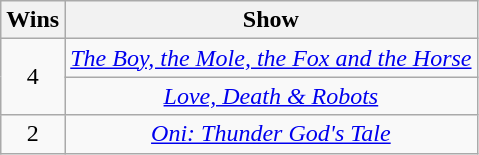<table class="wikitable" style="text-align: center">
<tr>
<th>Wins</th>
<th>Show</th>
</tr>
<tr>
<td rowspan="2" style="text-align:center">4</td>
<td><em><a href='#'>The Boy, the Mole, the Fox and the Horse</a></em></td>
</tr>
<tr>
<td><em><a href='#'>Love, Death & Robots</a></em></td>
</tr>
<tr>
<td style="text-align:center">2</td>
<td><em><a href='#'>Oni: Thunder God's Tale</a></em></td>
</tr>
</table>
